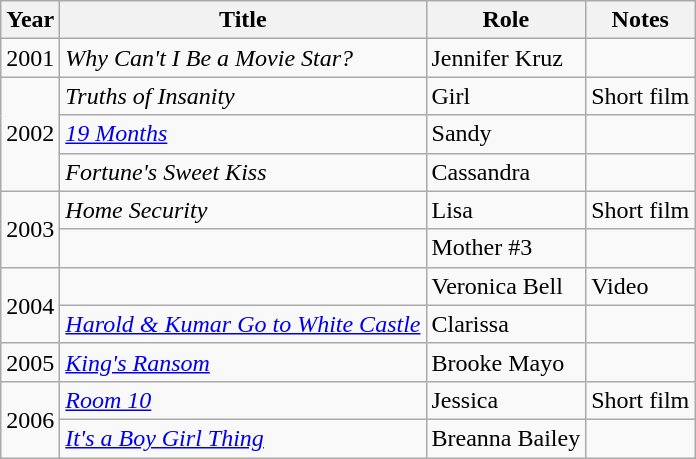<table class="wikitable sortable">
<tr>
<th>Year</th>
<th>Title</th>
<th>Role</th>
<th class="unsortable">Notes</th>
</tr>
<tr>
<td>2001</td>
<td><em>Why Can't I Be a Movie Star?</em></td>
<td>Jennifer Kruz</td>
<td></td>
</tr>
<tr>
<td rowspan="3">2002</td>
<td><em>Truths of Insanity</em></td>
<td>Girl</td>
<td>Short film</td>
</tr>
<tr>
<td><em><a href='#'>19 Months</a></em></td>
<td>Sandy</td>
<td></td>
</tr>
<tr>
<td><em>Fortune's Sweet Kiss</em></td>
<td>Cassandra</td>
<td></td>
</tr>
<tr>
<td rowspan="2">2003</td>
<td><em>Home Security</em></td>
<td>Lisa</td>
<td>Short film</td>
</tr>
<tr>
<td><em></em></td>
<td>Mother #3</td>
<td></td>
</tr>
<tr>
<td rowspan="2">2004</td>
<td><em></em></td>
<td>Veronica Bell</td>
<td>Video</td>
</tr>
<tr>
<td><em><a href='#'>Harold & Kumar Go to White Castle</a></em></td>
<td>Clarissa</td>
<td></td>
</tr>
<tr>
<td>2005</td>
<td><em><a href='#'>King's Ransom</a></em></td>
<td>Brooke Mayo</td>
<td></td>
</tr>
<tr>
<td rowspan="2">2006</td>
<td><em><a href='#'>Room 10</a></em></td>
<td>Jessica</td>
<td>Short film</td>
</tr>
<tr>
<td><em><a href='#'>It's a Boy Girl Thing</a></em></td>
<td>Breanna Bailey</td>
<td></td>
</tr>
</table>
